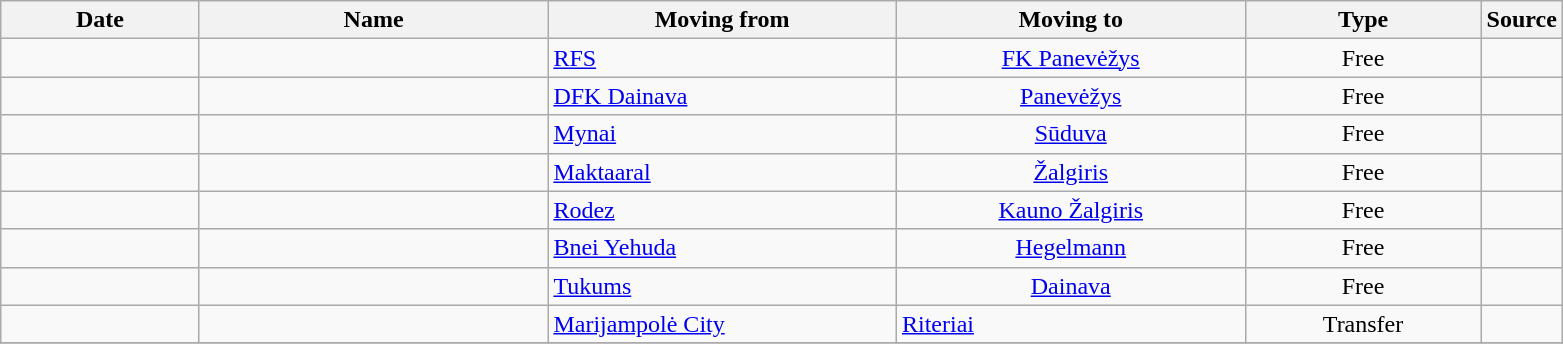<table class="wikitable sortable">
<tr>
<th style="width:125px;">Date</th>
<th style="width:225px;">Name</th>
<th style="width:225px;">Moving from</th>
<th style="width:225px;">Moving to</th>
<th style="width:150px;">Type</th>
<th style="width:20px;">Source</th>
</tr>
<tr>
<td align=center></td>
<td> </td>
<td> <a href='#'>RFS</a></td>
<td align=center><a href='#'>FK Panevėžys</a></td>
<td align=center>Free</td>
<td align=center></td>
</tr>
<tr>
<td align=center></td>
<td> </td>
<td><a href='#'>DFK Dainava</a></td>
<td align=center><a href='#'>Panevėžys</a></td>
<td align=center>Free</td>
<td align=center></td>
</tr>
<tr>
<td align=center></td>
<td> </td>
<td> <a href='#'>Mynai</a></td>
<td align=center><a href='#'>Sūduva</a></td>
<td align=center>Free</td>
<td align=center></td>
</tr>
<tr>
<td align=center></td>
<td> </td>
<td> <a href='#'>Maktaaral</a></td>
<td align=center><a href='#'>Žalgiris</a></td>
<td align=center>Free</td>
<td align=center></td>
</tr>
<tr>
<td align=center></td>
<td> </td>
<td> <a href='#'>Rodez</a></td>
<td align=center><a href='#'>Kauno Žalgiris</a></td>
<td align=center>Free</td>
<td align=center></td>
</tr>
<tr>
<td align=center></td>
<td> </td>
<td> <a href='#'>Bnei Yehuda</a></td>
<td align=center><a href='#'>Hegelmann</a></td>
<td align=center>Free</td>
<td align=center></td>
</tr>
<tr>
<td align=center></td>
<td> </td>
<td> <a href='#'>Tukums</a></td>
<td align=center><a href='#'>Dainava</a></td>
<td align=center>Free</td>
<td align=center></td>
</tr>
<tr>
<td align=center></td>
<td> </td>
<td><a href='#'>Marijampolė City</a></td>
<td><a href='#'>Riteriai</a></td>
<td align=center>Transfer</td>
<td align=center></td>
</tr>
<tr>
</tr>
</table>
